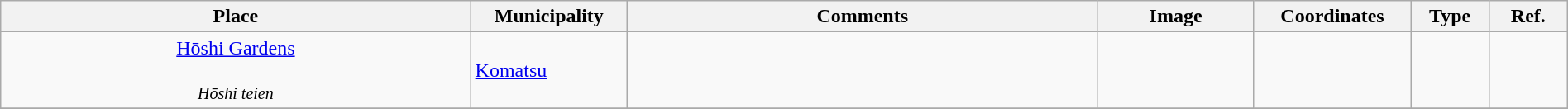<table class="wikitable sortable"  style="width:100%;">
<tr>
<th width="30%" align="left">Place</th>
<th width="10%" align="left">Municipality</th>
<th width="30%" align="left" class="unsortable">Comments</th>
<th width="10%" align="left"  class="unsortable">Image</th>
<th width="10%" align="left" class="unsortable">Coordinates</th>
<th width="5%" align="left">Type</th>
<th width="5%" align="left"  class="unsortable">Ref.</th>
</tr>
<tr>
<td align="center"><a href='#'>Hōshi Gardens</a><br><br><small><em>Hōshi teien</em></small></td>
<td><a href='#'>Komatsu</a></td>
<td></td>
<td></td>
<td></td>
<td></td>
<td></td>
</tr>
<tr>
</tr>
</table>
